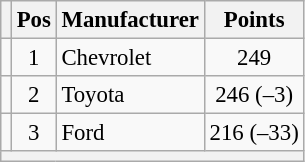<table class="wikitable" style="font-size: 95%;">
<tr>
<th></th>
<th>Pos</th>
<th>Manufacturer</th>
<th>Points</th>
</tr>
<tr>
<td align="left"></td>
<td style="text-align:center;">1</td>
<td>Chevrolet</td>
<td style="text-align:center;">249</td>
</tr>
<tr>
<td align="left"></td>
<td style="text-align:center;">2</td>
<td>Toyota</td>
<td style="text-align:center;">246 (–3)</td>
</tr>
<tr>
<td align="left"></td>
<td style="text-align:center;">3</td>
<td>Ford</td>
<td style="text-align:center;">216 (–33)</td>
</tr>
<tr class="sortbottom">
<th colspan="9"></th>
</tr>
</table>
